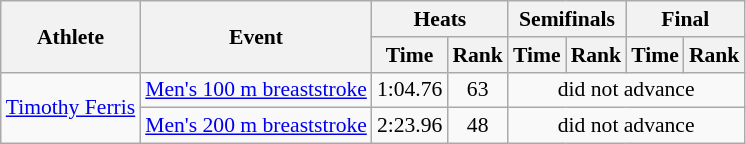<table class=wikitable style=font-size:90%>
<tr>
<th rowspan=2>Athlete</th>
<th rowspan=2>Event</th>
<th colspan=2>Heats</th>
<th colspan=2>Semifinals</th>
<th colspan=2>Final</th>
</tr>
<tr>
<th>Time</th>
<th>Rank</th>
<th>Time</th>
<th>Rank</th>
<th>Time</th>
<th>Rank</th>
</tr>
<tr>
<td rowspan=2><a href='#'>Timothy Ferris</a></td>
<td><a href='#'>Men's 100 m breaststroke</a></td>
<td align=center>1:04.76</td>
<td align=center>63</td>
<td align=center colspan=4>did not advance</td>
</tr>
<tr>
<td><a href='#'>Men's 200 m breaststroke</a></td>
<td align=center>2:23.96</td>
<td align=center>48</td>
<td align=center colspan=4>did not advance</td>
</tr>
</table>
